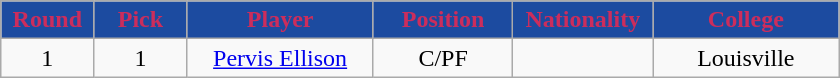<table class="wikitable sortable sortable">
<tr>
<th style="background:#1C4BA0; color:#CC2D5C" width="10%">Round</th>
<th style="background:#1C4BA0; color:#CC2D5C" width="10%">Pick</th>
<th style="background:#1C4BA0; color:#CC2D5C" width="20%">Player</th>
<th style="background:#1C4BA0; color:#CC2D5C" width="15%">Position</th>
<th style="background:#1C4BA0; color:#CC2D5C" width="15%">Nationality</th>
<th style="background:#1C4BA0; color:#CC2D5C" width="20%">College</th>
</tr>
<tr style="text-align: center">
<td>1</td>
<td>1</td>
<td><a href='#'>Pervis Ellison</a></td>
<td>C/PF</td>
<td></td>
<td>Louisville</td>
</tr>
</table>
